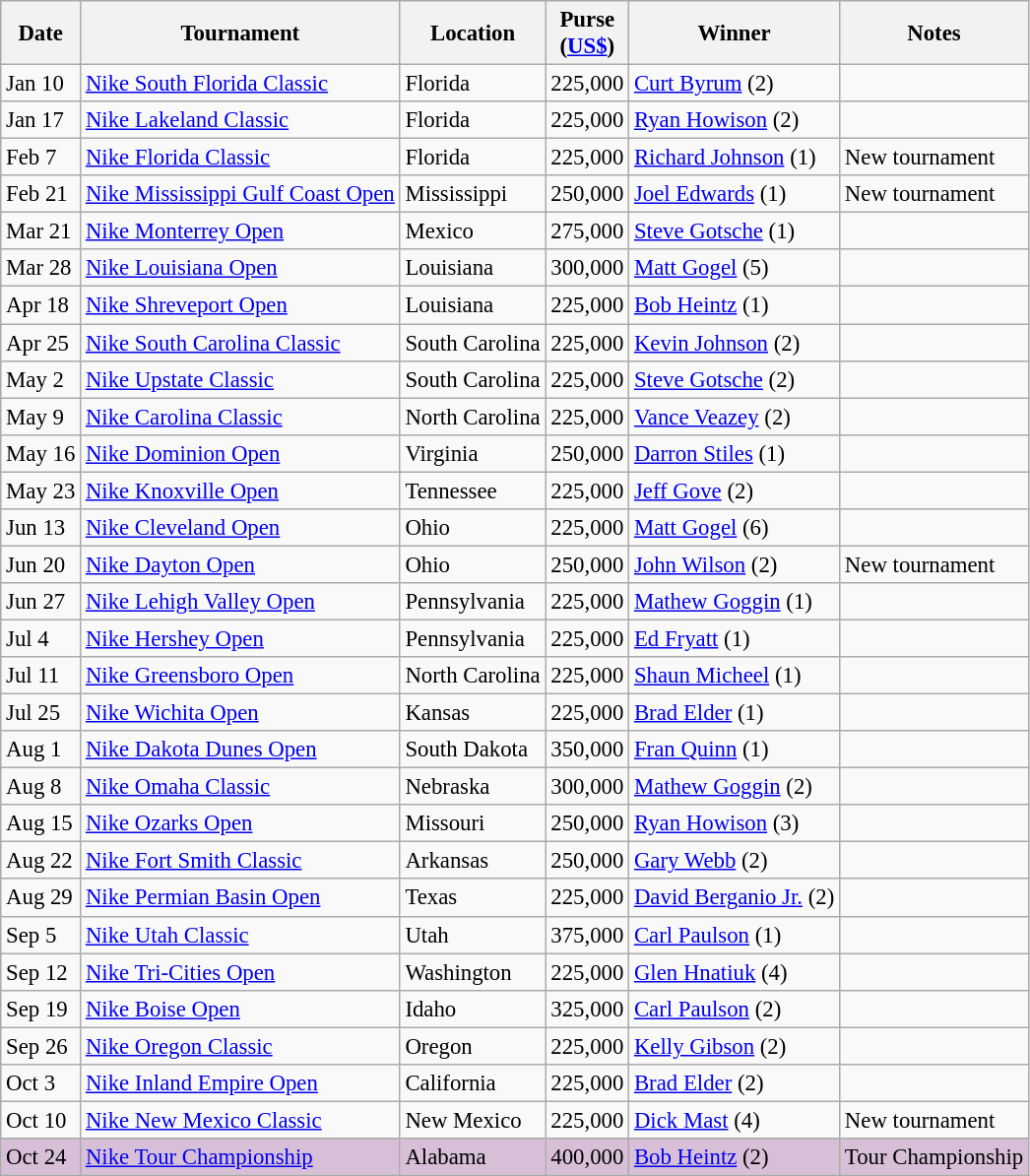<table class="wikitable" style="font-size:95%">
<tr>
<th>Date</th>
<th>Tournament</th>
<th>Location</th>
<th>Purse<br>(<a href='#'>US$</a>)</th>
<th>Winner</th>
<th>Notes</th>
</tr>
<tr>
<td>Jan 10</td>
<td><a href='#'>Nike South Florida Classic</a></td>
<td>Florida</td>
<td align=right>225,000</td>
<td> <a href='#'>Curt Byrum</a> (2)</td>
<td></td>
</tr>
<tr>
<td>Jan 17</td>
<td><a href='#'>Nike Lakeland Classic</a></td>
<td>Florida</td>
<td align=right>225,000</td>
<td> <a href='#'>Ryan Howison</a> (2)</td>
<td></td>
</tr>
<tr>
<td>Feb 7</td>
<td><a href='#'>Nike Florida Classic</a></td>
<td>Florida</td>
<td align=right>225,000</td>
<td> <a href='#'>Richard Johnson</a> (1)</td>
<td>New tournament</td>
</tr>
<tr>
<td>Feb 21</td>
<td><a href='#'>Nike Mississippi Gulf Coast Open</a></td>
<td>Mississippi</td>
<td align=right>250,000</td>
<td> <a href='#'>Joel Edwards</a> (1)</td>
<td>New tournament</td>
</tr>
<tr>
<td>Mar 21</td>
<td><a href='#'>Nike Monterrey Open</a></td>
<td>Mexico</td>
<td align=right>275,000</td>
<td> <a href='#'>Steve Gotsche</a> (1)</td>
<td></td>
</tr>
<tr>
<td>Mar 28</td>
<td><a href='#'>Nike Louisiana Open</a></td>
<td>Louisiana</td>
<td align=right>300,000</td>
<td> <a href='#'>Matt Gogel</a> (5)</td>
<td></td>
</tr>
<tr>
<td>Apr 18</td>
<td><a href='#'>Nike Shreveport Open</a></td>
<td>Louisiana</td>
<td align=right>225,000</td>
<td> <a href='#'>Bob Heintz</a> (1)</td>
<td></td>
</tr>
<tr>
<td>Apr 25</td>
<td><a href='#'>Nike South Carolina Classic</a></td>
<td>South Carolina</td>
<td align=right>225,000</td>
<td> <a href='#'>Kevin Johnson</a> (2)</td>
<td></td>
</tr>
<tr>
<td>May 2</td>
<td><a href='#'>Nike Upstate Classic</a></td>
<td>South Carolina</td>
<td align=right>225,000</td>
<td> <a href='#'>Steve Gotsche</a> (2)</td>
<td></td>
</tr>
<tr>
<td>May 9</td>
<td><a href='#'>Nike Carolina Classic</a></td>
<td>North Carolina</td>
<td align=right>225,000</td>
<td> <a href='#'>Vance Veazey</a> (2)</td>
<td></td>
</tr>
<tr>
<td>May 16</td>
<td><a href='#'>Nike Dominion Open</a></td>
<td>Virginia</td>
<td align=right>250,000</td>
<td> <a href='#'>Darron Stiles</a> (1)</td>
<td></td>
</tr>
<tr>
<td>May 23</td>
<td><a href='#'>Nike Knoxville Open</a></td>
<td>Tennessee</td>
<td align=right>225,000</td>
<td> <a href='#'>Jeff Gove</a> (2)</td>
<td></td>
</tr>
<tr>
<td>Jun 13</td>
<td><a href='#'>Nike Cleveland Open</a></td>
<td>Ohio</td>
<td align=right>225,000</td>
<td> <a href='#'>Matt Gogel</a> (6)</td>
<td></td>
</tr>
<tr>
<td>Jun 20</td>
<td><a href='#'>Nike Dayton Open</a></td>
<td>Ohio</td>
<td align=right>250,000</td>
<td> <a href='#'>John Wilson</a> (2)</td>
<td>New tournament</td>
</tr>
<tr>
<td>Jun 27</td>
<td><a href='#'>Nike Lehigh Valley Open</a></td>
<td>Pennsylvania</td>
<td align=right>225,000</td>
<td> <a href='#'>Mathew Goggin</a> (1)</td>
<td></td>
</tr>
<tr>
<td>Jul 4</td>
<td><a href='#'>Nike Hershey Open</a></td>
<td>Pennsylvania</td>
<td align=right>225,000</td>
<td> <a href='#'>Ed Fryatt</a> (1)</td>
<td></td>
</tr>
<tr>
<td>Jul 11</td>
<td><a href='#'>Nike Greensboro Open</a></td>
<td>North Carolina</td>
<td align=right>225,000</td>
<td> <a href='#'>Shaun Micheel</a> (1)</td>
<td></td>
</tr>
<tr>
<td>Jul 25</td>
<td><a href='#'>Nike Wichita Open</a></td>
<td>Kansas</td>
<td align=right>225,000</td>
<td> <a href='#'>Brad Elder</a> (1)</td>
<td></td>
</tr>
<tr>
<td>Aug 1</td>
<td><a href='#'>Nike Dakota Dunes Open</a></td>
<td>South Dakota</td>
<td align=right>350,000</td>
<td> <a href='#'>Fran Quinn</a> (1)</td>
<td></td>
</tr>
<tr>
<td>Aug 8</td>
<td><a href='#'>Nike Omaha Classic</a></td>
<td>Nebraska</td>
<td align=right>300,000</td>
<td> <a href='#'>Mathew Goggin</a> (2)</td>
<td></td>
</tr>
<tr>
<td>Aug 15</td>
<td><a href='#'>Nike Ozarks Open</a></td>
<td>Missouri</td>
<td align=right>250,000</td>
<td> <a href='#'>Ryan Howison</a> (3)</td>
<td></td>
</tr>
<tr>
<td>Aug 22</td>
<td><a href='#'>Nike Fort Smith Classic</a></td>
<td>Arkansas</td>
<td align=right>250,000</td>
<td> <a href='#'>Gary Webb</a> (2)</td>
<td></td>
</tr>
<tr>
<td>Aug 29</td>
<td><a href='#'>Nike Permian Basin Open</a></td>
<td>Texas</td>
<td align=right>225,000</td>
<td> <a href='#'>David Berganio Jr.</a> (2)</td>
<td></td>
</tr>
<tr>
<td>Sep 5</td>
<td><a href='#'>Nike Utah Classic</a></td>
<td>Utah</td>
<td align=right>375,000</td>
<td> <a href='#'>Carl Paulson</a> (1)</td>
<td></td>
</tr>
<tr>
<td>Sep 12</td>
<td><a href='#'>Nike Tri-Cities Open</a></td>
<td>Washington</td>
<td align=right>225,000</td>
<td> <a href='#'>Glen Hnatiuk</a> (4)</td>
<td></td>
</tr>
<tr>
<td>Sep 19</td>
<td><a href='#'>Nike Boise Open</a></td>
<td>Idaho</td>
<td align=right>325,000</td>
<td> <a href='#'>Carl Paulson</a> (2)</td>
<td></td>
</tr>
<tr>
<td>Sep 26</td>
<td><a href='#'>Nike Oregon Classic</a></td>
<td>Oregon</td>
<td align=right>225,000</td>
<td> <a href='#'>Kelly Gibson</a> (2)</td>
<td></td>
</tr>
<tr>
<td>Oct 3</td>
<td><a href='#'>Nike Inland Empire Open</a></td>
<td>California</td>
<td align=right>225,000</td>
<td> <a href='#'>Brad Elder</a> (2)</td>
<td></td>
</tr>
<tr>
<td>Oct 10</td>
<td><a href='#'>Nike New Mexico Classic</a></td>
<td>New Mexico</td>
<td align=right>225,000</td>
<td> <a href='#'>Dick Mast</a> (4)</td>
<td>New tournament</td>
</tr>
<tr style="background:thistle;">
<td>Oct 24</td>
<td><a href='#'>Nike Tour Championship</a></td>
<td>Alabama</td>
<td align=right>400,000</td>
<td> <a href='#'>Bob Heintz</a> (2)</td>
<td>Tour Championship</td>
</tr>
</table>
